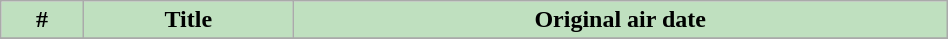<table class="wikitable plainrowheaders" width="50%" style="background:#FFFFFF;">
<tr>
<th style="background: #bfe0bf;">#</th>
<th style="background: #bfe0bf;">Title</th>
<th style="background: #bfe0bf;">Original air date</th>
</tr>
<tr>
</tr>
</table>
